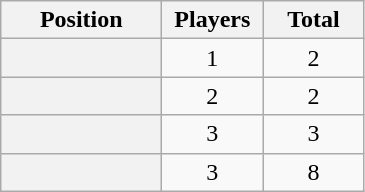<table class="sortable wikitable plainrowheaders" style="text-align:center;">
<tr>
<th scope=col width=100px>Position</th>
<th scope=col width=60px>Players</th>
<th scope=col width=60px>Total</th>
</tr>
<tr>
<th scope=row></th>
<td>1</td>
<td>2</td>
</tr>
<tr>
<th scope=row></th>
<td>2</td>
<td>2</td>
</tr>
<tr>
<th scope=row></th>
<td>3</td>
<td>3</td>
</tr>
<tr>
<th scope=row></th>
<td>3</td>
<td>8</td>
</tr>
</table>
